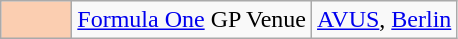<table class="wikitable">
<tr>
<td width=40px align=center style="background-color:#FBCEB1"></td>
<td><a href='#'>Formula One</a> GP Venue</td>
<td><a href='#'>AVUS</a>, <a href='#'>Berlin</a></td>
</tr>
</table>
